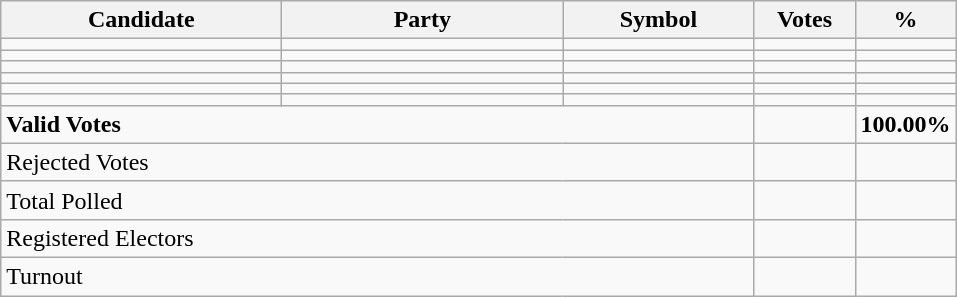<table class="wikitable" border="1" style="text-align:right;">
<tr>
<th align=left width="180">Candidate</th>
<th align=left width="180">Party</th>
<th align=left width="120">Symbol</th>
<th align=left width="60">Votes</th>
<th align=left width="60">%</th>
</tr>
<tr>
<td align=left></td>
<td align=left></td>
<td></td>
<td></td>
<td></td>
</tr>
<tr>
<td align=left></td>
<td align=left></td>
<td></td>
<td></td>
<td></td>
</tr>
<tr>
<td align=left></td>
<td align=left></td>
<td></td>
<td></td>
<td></td>
</tr>
<tr>
<td align=left></td>
<td align=left></td>
<td></td>
<td></td>
<td></td>
</tr>
<tr>
<td align=left></td>
<td align=left></td>
<td></td>
<td></td>
<td></td>
</tr>
<tr>
<td align=left></td>
<td align=left></td>
<td></td>
<td></td>
<td></td>
</tr>
<tr>
<td align=left colspan=3><strong>Valid Votes</strong></td>
<td><strong> </strong></td>
<td><strong>100.00%</strong></td>
</tr>
<tr>
<td align=left colspan=3>Rejected Votes</td>
<td></td>
<td></td>
</tr>
<tr>
<td align=left colspan=3>Total Polled</td>
<td></td>
<td></td>
</tr>
<tr>
<td align=left colspan=3>Registered Electors</td>
<td></td>
<td></td>
</tr>
<tr>
<td align=left colspan=3>Turnout</td>
<td></td>
</tr>
</table>
